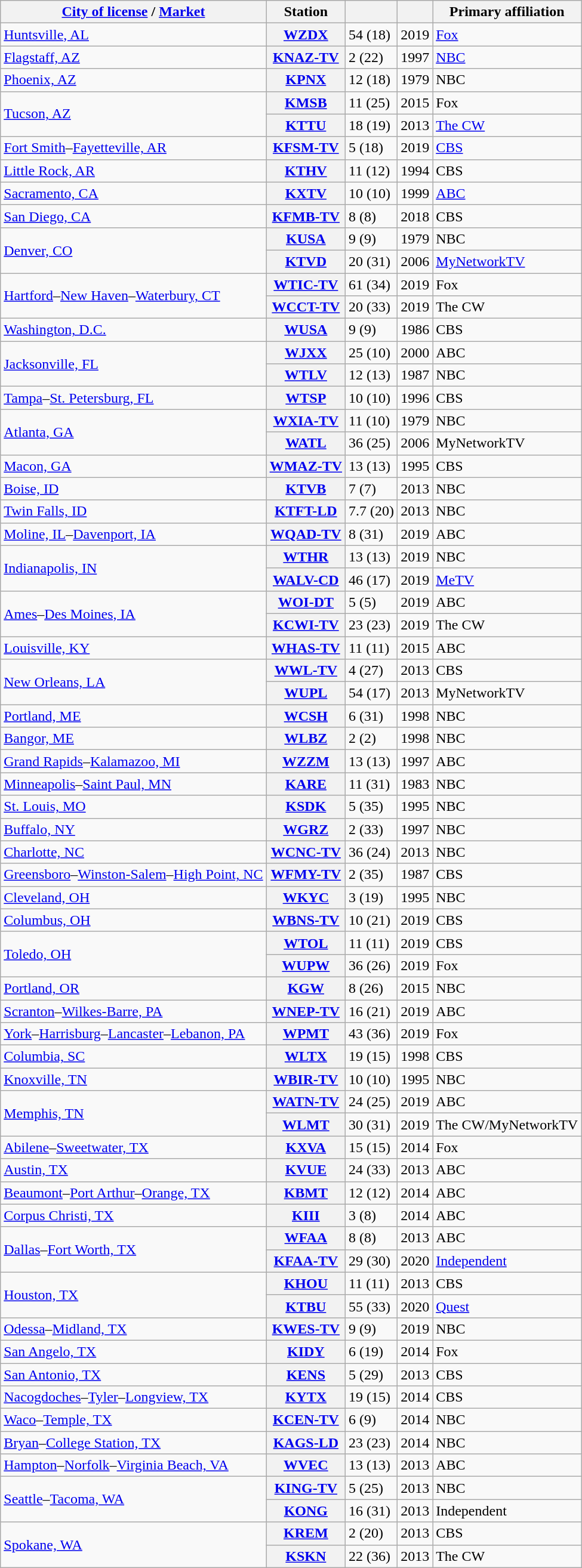<table class="wikitable sortable">
<tr>
<th scope="col"><a href='#'>City of license</a> / <a href='#'>Market</a></th>
<th scope="col">Station</th>
<th scope="col"></th>
<th scope="col"></th>
<th scope="col">Primary affiliation</th>
</tr>
<tr>
<td><a href='#'>Huntsville, AL</a></td>
<th><a href='#'>WZDX</a></th>
<td>54 (18)</td>
<td>2019</td>
<td><a href='#'>Fox</a></td>
</tr>
<tr>
<td><a href='#'>Flagstaff, AZ</a></td>
<th><a href='#'>KNAZ-TV</a></th>
<td>2 (22)</td>
<td>1997</td>
<td><a href='#'>NBC</a></td>
</tr>
<tr>
<td><a href='#'>Phoenix, AZ</a></td>
<th><a href='#'>KPNX</a></th>
<td>12 (18)</td>
<td>1979</td>
<td>NBC</td>
</tr>
<tr>
<td rowspan="2"><a href='#'>Tucson, AZ</a></td>
<th><a href='#'>KMSB</a></th>
<td>11 (25)</td>
<td>2015</td>
<td>Fox</td>
</tr>
<tr>
<th><a href='#'>KTTU</a></th>
<td>18 (19)</td>
<td>2013</td>
<td><a href='#'>The CW</a></td>
</tr>
<tr>
<td><a href='#'>Fort Smith</a>–<a href='#'>Fayetteville, AR</a></td>
<th><a href='#'>KFSM-TV</a></th>
<td>5 (18)</td>
<td>2019</td>
<td><a href='#'>CBS</a></td>
</tr>
<tr>
<td><a href='#'>Little Rock, AR</a></td>
<th><a href='#'>KTHV</a></th>
<td>11 (12)</td>
<td>1994</td>
<td>CBS</td>
</tr>
<tr>
<td><a href='#'>Sacramento, CA</a></td>
<th><a href='#'>KXTV</a></th>
<td>10 (10)</td>
<td>1999</td>
<td><a href='#'>ABC</a></td>
</tr>
<tr>
<td><a href='#'>San Diego, CA</a></td>
<th><a href='#'>KFMB-TV</a></th>
<td>8 (8)</td>
<td>2018</td>
<td>CBS</td>
</tr>
<tr>
<td rowspan="2"><a href='#'>Denver, CO</a></td>
<th><a href='#'>KUSA</a></th>
<td>9 (9)</td>
<td>1979</td>
<td>NBC</td>
</tr>
<tr>
<th><a href='#'>KTVD</a></th>
<td>20 (31)</td>
<td>2006</td>
<td><a href='#'>MyNetworkTV</a></td>
</tr>
<tr>
<td rowspan="2"><a href='#'>Hartford</a>–<a href='#'>New Haven</a>–<a href='#'>Waterbury, CT</a></td>
<th><a href='#'>WTIC-TV</a></th>
<td>61 (34)</td>
<td>2019</td>
<td>Fox</td>
</tr>
<tr>
<th><a href='#'>WCCT-TV</a></th>
<td>20 (33)</td>
<td>2019</td>
<td>The CW</td>
</tr>
<tr>
<td><a href='#'>Washington, D.C.</a></td>
<th><a href='#'>WUSA</a></th>
<td>9 (9)</td>
<td>1986</td>
<td>CBS</td>
</tr>
<tr>
<td rowspan="2"><a href='#'>Jacksonville, FL</a></td>
<th><a href='#'>WJXX</a></th>
<td>25 (10)</td>
<td>2000</td>
<td>ABC</td>
</tr>
<tr>
<th><a href='#'>WTLV</a></th>
<td>12 (13)</td>
<td>1987</td>
<td>NBC</td>
</tr>
<tr>
<td><a href='#'>Tampa</a>–<a href='#'>St. Petersburg, FL</a></td>
<th><a href='#'>WTSP</a></th>
<td>10 (10)</td>
<td>1996</td>
<td>CBS</td>
</tr>
<tr>
<td rowspan="2"><a href='#'>Atlanta, GA</a></td>
<th><a href='#'>WXIA-TV</a></th>
<td>11 (10)</td>
<td>1979</td>
<td>NBC</td>
</tr>
<tr>
<th><a href='#'>WATL</a></th>
<td>36 (25)</td>
<td>2006</td>
<td>MyNetworkTV</td>
</tr>
<tr>
<td><a href='#'>Macon, GA</a></td>
<th><a href='#'>WMAZ-TV</a></th>
<td>13 (13)</td>
<td>1995</td>
<td>CBS</td>
</tr>
<tr>
<td><a href='#'>Boise, ID</a></td>
<th><a href='#'>KTVB</a></th>
<td>7 (7)</td>
<td>2013</td>
<td>NBC</td>
</tr>
<tr>
<td><a href='#'>Twin Falls, ID</a></td>
<th><a href='#'>KTFT-LD</a></th>
<td>7.7 (20)</td>
<td>2013</td>
<td>NBC</td>
</tr>
<tr>
<td><a href='#'>Moline, IL</a>–<a href='#'>Davenport, IA</a></td>
<th><a href='#'>WQAD-TV</a></th>
<td>8 (31)</td>
<td>2019</td>
<td>ABC</td>
</tr>
<tr>
<td rowspan="2"><a href='#'>Indianapolis, IN</a></td>
<th><a href='#'>WTHR</a></th>
<td>13 (13)</td>
<td>2019</td>
<td>NBC</td>
</tr>
<tr>
<th><a href='#'>WALV-CD</a></th>
<td>46 (17)</td>
<td>2019</td>
<td><a href='#'>MeTV</a></td>
</tr>
<tr>
<td rowspan="2"><a href='#'>Ames</a>–<a href='#'>Des Moines, IA</a></td>
<th><a href='#'>WOI-DT</a></th>
<td>5 (5)</td>
<td>2019</td>
<td>ABC</td>
</tr>
<tr>
<th><a href='#'>KCWI-TV</a></th>
<td>23 (23)</td>
<td>2019</td>
<td>The CW</td>
</tr>
<tr>
<td><a href='#'>Louisville, KY</a></td>
<th><a href='#'>WHAS-TV</a></th>
<td>11 (11)</td>
<td>2015</td>
<td>ABC</td>
</tr>
<tr>
<td rowspan="2"><a href='#'>New Orleans, LA</a></td>
<th><a href='#'>WWL-TV</a></th>
<td>4 (27)</td>
<td>2013</td>
<td>CBS</td>
</tr>
<tr>
<th><a href='#'>WUPL</a></th>
<td>54 (17)</td>
<td>2013</td>
<td>MyNetworkTV</td>
</tr>
<tr>
<td><a href='#'>Portland, ME</a></td>
<th><a href='#'>WCSH</a></th>
<td>6 (31)</td>
<td>1998</td>
<td>NBC</td>
</tr>
<tr>
<td><a href='#'>Bangor, ME</a></td>
<th><a href='#'>WLBZ</a></th>
<td>2 (2)</td>
<td>1998</td>
<td>NBC</td>
</tr>
<tr>
<td><a href='#'>Grand Rapids</a>–<a href='#'>Kalamazoo, MI</a></td>
<th><a href='#'>WZZM</a></th>
<td>13 (13)</td>
<td>1997</td>
<td>ABC</td>
</tr>
<tr>
<td><a href='#'>Minneapolis</a>–<a href='#'>Saint Paul, MN</a></td>
<th><a href='#'>KARE</a></th>
<td>11 (31)</td>
<td>1983</td>
<td>NBC</td>
</tr>
<tr>
<td><a href='#'>St. Louis, MO</a></td>
<th><a href='#'>KSDK</a></th>
<td>5 (35)</td>
<td>1995</td>
<td>NBC</td>
</tr>
<tr>
<td><a href='#'>Buffalo, NY</a></td>
<th><a href='#'>WGRZ</a></th>
<td>2 (33)</td>
<td>1997</td>
<td>NBC</td>
</tr>
<tr>
<td><a href='#'>Charlotte, NC</a></td>
<th><a href='#'>WCNC-TV</a></th>
<td>36 (24)</td>
<td>2013</td>
<td>NBC</td>
</tr>
<tr>
<td><a href='#'>Greensboro</a>–<a href='#'>Winston-Salem</a>–<a href='#'>High Point, NC</a></td>
<th><a href='#'>WFMY-TV</a></th>
<td>2 (35)</td>
<td>1987</td>
<td>CBS</td>
</tr>
<tr>
<td><a href='#'>Cleveland, OH</a></td>
<th><a href='#'>WKYC</a></th>
<td>3 (19)</td>
<td>1995</td>
<td>NBC</td>
</tr>
<tr>
<td><a href='#'>Columbus, OH</a></td>
<th><a href='#'>WBNS-TV</a></th>
<td>10 (21)</td>
<td>2019</td>
<td>CBS</td>
</tr>
<tr>
<td rowspan="2"><a href='#'>Toledo, OH</a></td>
<th><a href='#'>WTOL</a></th>
<td>11 (11)</td>
<td>2019</td>
<td>CBS</td>
</tr>
<tr>
<th><a href='#'>WUPW</a></th>
<td>36 (26)</td>
<td>2019</td>
<td>Fox</td>
</tr>
<tr>
<td><a href='#'>Portland, OR</a></td>
<th><a href='#'>KGW</a></th>
<td>8 (26)</td>
<td>2015</td>
<td>NBC</td>
</tr>
<tr>
<td><a href='#'>Scranton</a>–<a href='#'>Wilkes-Barre, PA</a></td>
<th><a href='#'>WNEP-TV</a></th>
<td>16 (21)</td>
<td>2019</td>
<td>ABC</td>
</tr>
<tr>
<td><a href='#'>York</a>–<a href='#'>Harrisburg</a>–<a href='#'>Lancaster</a>–<a href='#'>Lebanon, PA</a></td>
<th><a href='#'>WPMT</a></th>
<td>43 (36)</td>
<td>2019</td>
<td>Fox</td>
</tr>
<tr>
<td><a href='#'>Columbia, SC</a></td>
<th><a href='#'>WLTX</a></th>
<td>19 (15)</td>
<td>1998</td>
<td>CBS</td>
</tr>
<tr>
<td><a href='#'>Knoxville, TN</a></td>
<th><a href='#'>WBIR-TV</a></th>
<td>10 (10)</td>
<td>1995</td>
<td>NBC</td>
</tr>
<tr>
<td rowspan="2"><a href='#'>Memphis, TN</a></td>
<th><a href='#'>WATN-TV</a></th>
<td>24 (25)</td>
<td>2019</td>
<td>ABC</td>
</tr>
<tr>
<th><a href='#'>WLMT</a></th>
<td>30 (31)</td>
<td>2019</td>
<td>The CW/MyNetworkTV</td>
</tr>
<tr>
<td><a href='#'>Abilene</a>–<a href='#'>Sweetwater, TX</a></td>
<th><a href='#'>KXVA</a></th>
<td>15 (15)</td>
<td>2014</td>
<td>Fox</td>
</tr>
<tr>
<td><a href='#'>Austin, TX</a></td>
<th><a href='#'>KVUE</a></th>
<td>24 (33)</td>
<td>2013</td>
<td>ABC</td>
</tr>
<tr>
<td><a href='#'>Beaumont</a>–<a href='#'>Port Arthur</a>–<a href='#'>Orange, TX</a></td>
<th><a href='#'>KBMT</a></th>
<td>12 (12)</td>
<td>2014</td>
<td>ABC</td>
</tr>
<tr>
<td><a href='#'>Corpus Christi, TX</a></td>
<th><a href='#'>KIII</a></th>
<td>3 (8)</td>
<td>2014</td>
<td>ABC</td>
</tr>
<tr>
<td rowspan="2"><a href='#'>Dallas</a>–<a href='#'>Fort Worth, TX</a></td>
<th><a href='#'>WFAA</a></th>
<td>8 (8)</td>
<td>2013</td>
<td>ABC</td>
</tr>
<tr>
<th><a href='#'>KFAA-TV</a></th>
<td>29 (30)</td>
<td>2020</td>
<td><a href='#'>Independent</a></td>
</tr>
<tr>
<td rowspan="2"><a href='#'>Houston, TX</a></td>
<th><a href='#'>KHOU</a></th>
<td>11 (11)</td>
<td>2013</td>
<td>CBS</td>
</tr>
<tr>
<th><a href='#'>KTBU</a></th>
<td>55 (33)</td>
<td>2020</td>
<td><a href='#'>Quest</a></td>
</tr>
<tr>
<td><a href='#'>Odessa</a>–<a href='#'>Midland, TX</a></td>
<th><a href='#'>KWES-TV</a></th>
<td>9 (9)</td>
<td>2019</td>
<td>NBC</td>
</tr>
<tr>
<td><a href='#'>San Angelo, TX</a></td>
<th><a href='#'>KIDY</a></th>
<td>6 (19)</td>
<td>2014</td>
<td>Fox</td>
</tr>
<tr>
<td><a href='#'>San Antonio, TX</a></td>
<th><a href='#'>KENS</a></th>
<td>5 (29)</td>
<td>2013</td>
<td>CBS</td>
</tr>
<tr>
<td><a href='#'>Nacogdoches</a>–<a href='#'>Tyler</a>–<a href='#'>Longview, TX</a></td>
<th><a href='#'>KYTX</a></th>
<td>19 (15)</td>
<td>2014</td>
<td>CBS</td>
</tr>
<tr>
<td><a href='#'>Waco</a>–<a href='#'>Temple, TX</a></td>
<th><a href='#'>KCEN-TV</a></th>
<td>6 (9)</td>
<td>2014</td>
<td>NBC</td>
</tr>
<tr>
<td><a href='#'>Bryan</a>–<a href='#'>College Station, TX</a></td>
<th><a href='#'>KAGS-LD</a></th>
<td>23 (23)</td>
<td>2014</td>
<td>NBC</td>
</tr>
<tr>
<td><a href='#'>Hampton</a>–<a href='#'>Norfolk</a>–<a href='#'>Virginia Beach, VA</a></td>
<th><a href='#'>WVEC</a></th>
<td>13 (13)</td>
<td>2013</td>
<td>ABC</td>
</tr>
<tr>
<td rowspan="2"><a href='#'>Seattle</a>–<a href='#'>Tacoma, WA</a></td>
<th><a href='#'>KING-TV</a></th>
<td>5 (25)</td>
<td>2013</td>
<td>NBC</td>
</tr>
<tr>
<th><a href='#'>KONG</a></th>
<td>16 (31)</td>
<td>2013</td>
<td>Independent</td>
</tr>
<tr>
<td rowspan="2"><a href='#'>Spokane, WA</a></td>
<th><a href='#'>KREM</a></th>
<td>2 (20)</td>
<td>2013</td>
<td>CBS</td>
</tr>
<tr>
<th><a href='#'>KSKN</a></th>
<td>22 (36)</td>
<td>2013</td>
<td>The CW</td>
</tr>
</table>
